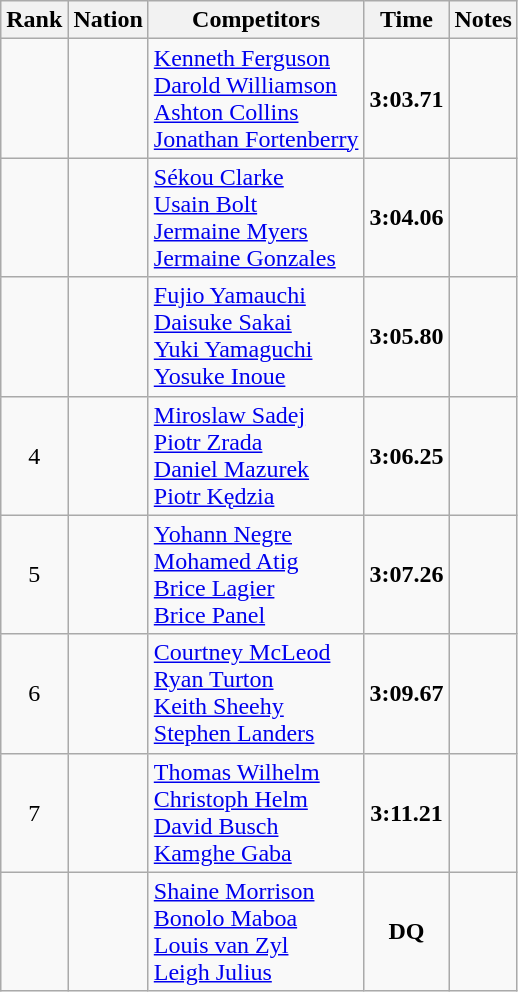<table class="wikitable sortable" style="text-align:center">
<tr>
<th>Rank</th>
<th>Nation</th>
<th>Competitors</th>
<th>Time</th>
<th>Notes</th>
</tr>
<tr>
<td></td>
<td align=left></td>
<td align=left><a href='#'>Kenneth Ferguson</a><br><a href='#'>Darold Williamson</a><br><a href='#'>Ashton Collins</a><br><a href='#'>Jonathan Fortenberry</a></td>
<td><strong>3:03.71</strong></td>
<td></td>
</tr>
<tr>
<td></td>
<td align=left></td>
<td align=left><a href='#'>Sékou Clarke</a><br><a href='#'>Usain Bolt</a><br><a href='#'>Jermaine Myers</a><br><a href='#'>Jermaine Gonzales</a></td>
<td><strong>3:04.06</strong></td>
<td></td>
</tr>
<tr>
<td></td>
<td align=left></td>
<td align=left><a href='#'>Fujio Yamauchi</a><br><a href='#'>Daisuke Sakai</a><br><a href='#'>Yuki Yamaguchi</a><br><a href='#'>Yosuke Inoue</a></td>
<td><strong>3:05.80</strong></td>
<td></td>
</tr>
<tr>
<td>4</td>
<td align=left></td>
<td align=left><a href='#'>Miroslaw Sadej</a><br><a href='#'>Piotr Zrada</a><br><a href='#'>Daniel Mazurek</a><br><a href='#'>Piotr Kędzia</a></td>
<td><strong>3:06.25</strong></td>
<td></td>
</tr>
<tr>
<td>5</td>
<td align=left></td>
<td align=left><a href='#'>Yohann Negre</a><br><a href='#'>Mohamed Atig</a><br><a href='#'>Brice Lagier</a><br><a href='#'>Brice Panel</a></td>
<td><strong>3:07.26</strong></td>
<td></td>
</tr>
<tr>
<td>6</td>
<td align=left></td>
<td align=left><a href='#'>Courtney McLeod</a><br><a href='#'>Ryan Turton</a><br><a href='#'>Keith Sheehy</a><br><a href='#'>Stephen Landers</a></td>
<td><strong>3:09.67</strong></td>
<td></td>
</tr>
<tr>
<td>7</td>
<td align=left></td>
<td align=left><a href='#'>Thomas Wilhelm</a><br><a href='#'>Christoph Helm</a><br><a href='#'>David Busch</a><br><a href='#'>Kamghe Gaba</a></td>
<td><strong>3:11.21</strong></td>
<td></td>
</tr>
<tr>
<td></td>
<td align=left></td>
<td align=left><a href='#'>Shaine Morrison</a><br><a href='#'>Bonolo Maboa</a><br><a href='#'>Louis van Zyl</a><br><a href='#'>Leigh Julius</a></td>
<td><strong>DQ</strong></td>
<td></td>
</tr>
</table>
